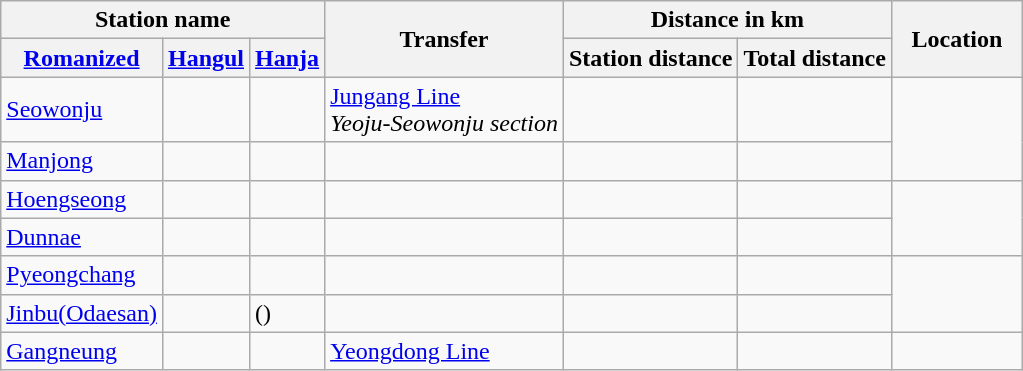<table class="wikitable">
<tr>
<th colspan="3">Station name</th>
<th rowspan="2">Transfer</th>
<th colspan="2">Distance in km</th>
<th rowspan="2">Location</th>
</tr>
<tr>
<th><a href='#'>Romanized</a></th>
<th><a href='#'>Hangul</a></th>
<th><a href='#'>Hanja</a></th>
<th>Station distance</th>
<th>Total distance</th>
</tr>
<tr>
<td><a href='#'>Seowonju</a></td>
<td></td>
<td></td>
<td><a href='#'>Jungang Line</a><br><em>Yeoju-Seowonju section</em></td>
<td></td>
<td></td>
<td rowspan="2" width="80"></td>
</tr>
<tr>
<td><a href='#'>Manjong</a></td>
<td></td>
<td></td>
<td></td>
<td></td>
<td></td>
</tr>
<tr>
<td><a href='#'>Hoengseong</a></td>
<td></td>
<td></td>
<td></td>
<td></td>
<td></td>
<td rowspan="2"></td>
</tr>
<tr>
<td><a href='#'>Dunnae</a></td>
<td></td>
<td></td>
<td></td>
<td></td>
<td></td>
</tr>
<tr>
<td><a href='#'>Pyeongchang</a></td>
<td></td>
<td></td>
<td></td>
<td></td>
<td></td>
<td rowspan="2" width="80"></td>
</tr>
<tr>
<td><a href='#'>Jinbu(Odaesan)</a></td>
<td></td>
<td>()</td>
<td></td>
<td></td>
<td></td>
</tr>
<tr>
<td><a href='#'>Gangneung</a></td>
<td></td>
<td></td>
<td><a href='#'>Yeongdong Line</a></td>
<td></td>
<td></td>
<td></td>
</tr>
</table>
